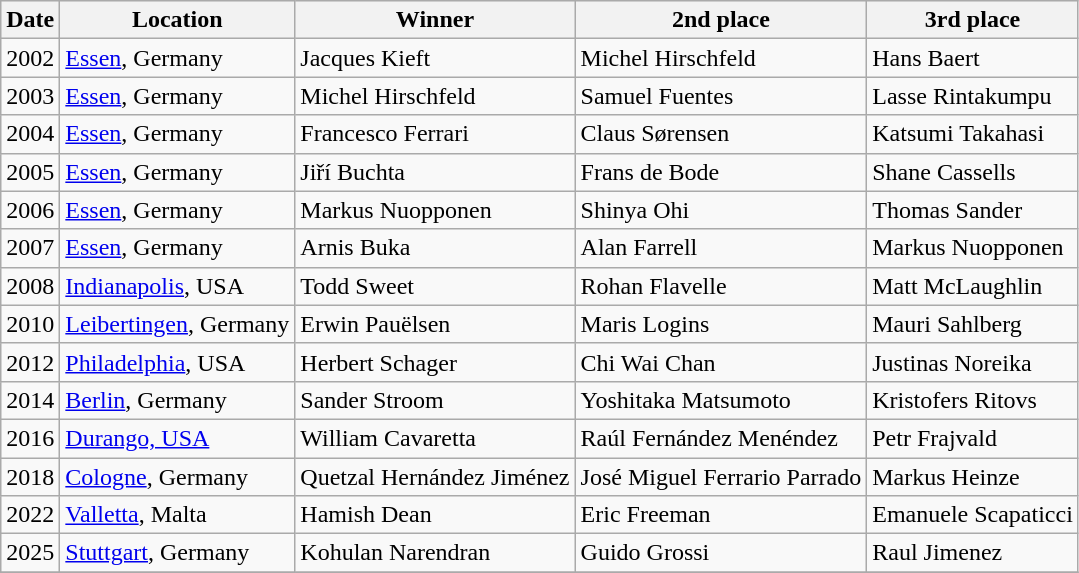<table class="wikitable">
<tr style="background:#efefef;">
<th>Date</th>
<th>Location</th>
<th>Winner</th>
<th>2nd place</th>
<th>3rd place</th>
</tr>
<tr>
<td>2002</td>
<td> <a href='#'>Essen</a>, Germany</td>
<td> Jacques Kieft</td>
<td> Michel Hirschfeld</td>
<td> Hans Baert</td>
</tr>
<tr>
<td>2003</td>
<td> <a href='#'>Essen</a>, Germany</td>
<td> Michel Hirschfeld</td>
<td> Samuel Fuentes</td>
<td> Lasse Rintakumpu</td>
</tr>
<tr>
<td>2004</td>
<td> <a href='#'>Essen</a>, Germany</td>
<td> Francesco Ferrari</td>
<td> Claus Sørensen</td>
<td> Katsumi Takahasi</td>
</tr>
<tr>
<td>2005</td>
<td> <a href='#'>Essen</a>, Germany</td>
<td> Jiří Buchta</td>
<td> Frans de Bode</td>
<td> Shane Cassells</td>
</tr>
<tr>
<td>2006</td>
<td> <a href='#'>Essen</a>, Germany</td>
<td> Markus Nuopponen</td>
<td> Shinya Ohi</td>
<td> Thomas Sander</td>
</tr>
<tr>
<td>2007</td>
<td> <a href='#'>Essen</a>, Germany</td>
<td> Arnis Buka</td>
<td> Alan Farrell</td>
<td> Markus Nuopponen</td>
</tr>
<tr>
<td>2008</td>
<td> <a href='#'>Indianapolis</a>, USA</td>
<td> Todd Sweet</td>
<td> Rohan Flavelle</td>
<td> Matt McLaughlin</td>
</tr>
<tr>
<td>2010</td>
<td> <a href='#'>Leibertingen</a>, Germany</td>
<td> Erwin Pauëlsen</td>
<td> Maris Logins</td>
<td> Mauri Sahlberg</td>
</tr>
<tr>
<td>2012</td>
<td> <a href='#'>Philadelphia</a>, USA</td>
<td> Herbert Schager</td>
<td> Chi Wai Chan</td>
<td> Justinas Noreika</td>
</tr>
<tr>
<td>2014</td>
<td> <a href='#'>Berlin</a>, Germany</td>
<td> Sander Stroom</td>
<td> Yoshitaka Matsumoto</td>
<td> Kristofers Ritovs</td>
</tr>
<tr>
<td>2016</td>
<td> <a href='#'>Durango, USA</a></td>
<td> William Cavaretta</td>
<td> Raúl Fernández Menéndez</td>
<td> Petr Frajvald</td>
</tr>
<tr>
<td>2018</td>
<td> <a href='#'>Cologne</a>, Germany</td>
<td> Quetzal Hernández Jiménez</td>
<td> José Miguel Ferrario Parrado</td>
<td> Markus Heinze</td>
</tr>
<tr>
<td>2022</td>
<td> <a href='#'>Valletta</a>, Malta</td>
<td> Hamish Dean</td>
<td> Eric Freeman</td>
<td> Emanuele Scapaticci</td>
</tr>
<tr>
<td>2025</td>
<td> <a href='#'>Stuttgart</a>, Germany</td>
<td> Kohulan Narendran</td>
<td> Guido Grossi</td>
<td> Raul Jimenez</td>
</tr>
<tr>
</tr>
</table>
